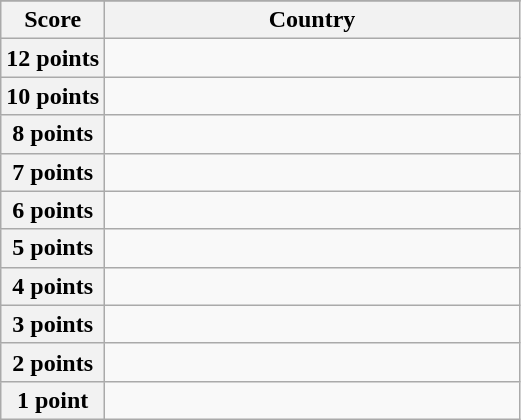<table class="wikitable">
<tr>
</tr>
<tr>
<th scope="col" width="20%">Score</th>
<th scope="col">Country</th>
</tr>
<tr>
<th scope="row">12 points</th>
<td></td>
</tr>
<tr>
<th scope="row">10 points</th>
<td></td>
</tr>
<tr>
<th scope="row">8 points</th>
<td></td>
</tr>
<tr>
<th scope="row">7 points</th>
<td></td>
</tr>
<tr>
<th scope="row">6 points</th>
<td></td>
</tr>
<tr>
<th scope="row">5 points</th>
<td></td>
</tr>
<tr>
<th scope="row">4 points</th>
<td></td>
</tr>
<tr>
<th scope="row">3 points</th>
<td></td>
</tr>
<tr>
<th scope="row">2 points</th>
<td></td>
</tr>
<tr>
<th scope="row">1 point</th>
<td></td>
</tr>
</table>
